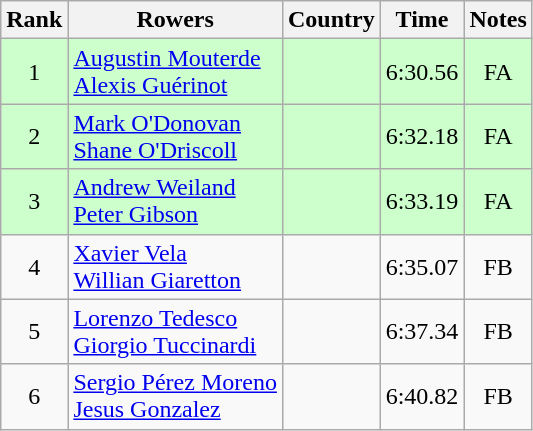<table class="wikitable" style="text-align:center">
<tr>
<th>Rank</th>
<th>Rowers</th>
<th>Country</th>
<th>Time</th>
<th>Notes</th>
</tr>
<tr bgcolor=ccffcc>
<td>1</td>
<td align="left"><a href='#'>Augustin Mouterde</a><br><a href='#'>Alexis Guérinot</a></td>
<td align="left"></td>
<td>6:30.56</td>
<td>FA</td>
</tr>
<tr bgcolor=ccffcc>
<td>2</td>
<td align="left"><a href='#'>Mark O'Donovan</a><br><a href='#'>Shane O'Driscoll</a></td>
<td align="left"></td>
<td>6:32.18</td>
<td>FA</td>
</tr>
<tr bgcolor=ccffcc>
<td>3</td>
<td align="left"><a href='#'>Andrew Weiland</a><br><a href='#'>Peter Gibson</a></td>
<td align="left"></td>
<td>6:33.19</td>
<td>FA</td>
</tr>
<tr>
<td>4</td>
<td align="left"><a href='#'>Xavier Vela</a><br><a href='#'>Willian Giaretton</a></td>
<td align="left"></td>
<td>6:35.07</td>
<td>FB</td>
</tr>
<tr>
<td>5</td>
<td align="left"><a href='#'>Lorenzo Tedesco</a><br><a href='#'>Giorgio Tuccinardi</a></td>
<td align="left"></td>
<td>6:37.34</td>
<td>FB</td>
</tr>
<tr>
<td>6</td>
<td align="left"><a href='#'>Sergio Pérez Moreno</a><br><a href='#'>Jesus Gonzalez</a></td>
<td align="left"></td>
<td>6:40.82</td>
<td>FB</td>
</tr>
</table>
